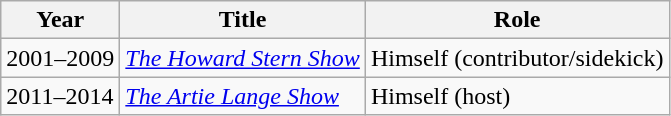<table class="wikitable">
<tr>
<th>Year</th>
<th>Title</th>
<th>Role</th>
</tr>
<tr>
<td>2001–2009</td>
<td><em><a href='#'>The Howard Stern Show</a></em></td>
<td>Himself (contributor/sidekick)</td>
</tr>
<tr>
<td>2011–2014</td>
<td><em><a href='#'>The Artie Lange Show</a></em></td>
<td>Himself (host)</td>
</tr>
</table>
